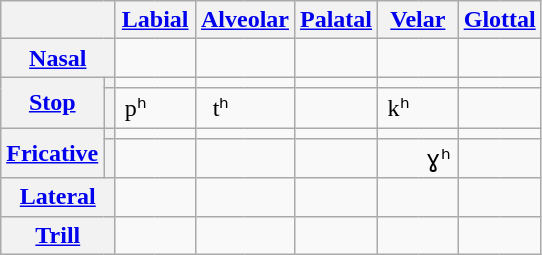<table class="wikitable" style=text-align:center>
<tr>
<th colspan="2"></th>
<th colspan="2"><a href='#'>Labial</a></th>
<th colspan="2"><a href='#'>Alveolar</a></th>
<th colspan="2"><a href='#'>Palatal</a></th>
<th colspan="2"><a href='#'>Velar</a></th>
<th colspan="2"><a href='#'>Glottal</a></th>
</tr>
<tr>
<th colspan="2"><a href='#'>Nasal</a></th>
<td width=20px style="border-right: 0;"></td>
<td width=20px style="border-left: 0;"></td>
<td width=20px style="border-right: 0;"></td>
<td width=20px style="border-left: 0;"></td>
<td width=20px style="border-right: 0;"></td>
<td width=20px style="border-left: 0;"></td>
<td width=20px style="border-right: 0;"></td>
<td width=20px style="border-left: 0;"></td>
<td colspan="2"></td>
</tr>
<tr>
<th rowspan="2"><a href='#'>Stop</a></th>
<th></th>
<td style="border-right: 0;"></td>
<td style="border-left: 0;"></td>
<td style="border-right: 0;"></td>
<td style="border-left: 0;"></td>
<td style="border-right: 0;"></td>
<td style="border-left: 0;"></td>
<td style="border-right: 0;"></td>
<td style="border-left: 0;"></td>
<td width=20px style="border-right: 0;"></td>
<td width=20px style="border-left: 0;"></td>
</tr>
<tr>
<th></th>
<td style="border-right: 0;">pʰ</td>
<td style="border-left: 0;"></td>
<td style="border-right: 0;">tʰ</td>
<td style="border-left: 0;"></td>
<td colspan="2"></td>
<td style="border-right: 0;">kʰ</td>
<td style="border-left: 0;"></td>
<td colspan="2"></td>
</tr>
<tr>
<th rowspan="2"><a href='#'>Fricative</a></th>
<th></th>
<td style="border-right: 0;"></td>
<td style="border-left: 0;"></td>
<td style="border-right: 0;"></td>
<td style="border-left: 0;"></td>
<td colspan="2"></td>
<td style="border-right: 0;"></td>
<td style="border-left: 0;"></td>
<td style="border-right: 0;"></td>
<td style="border-left: 0;"></td>
</tr>
<tr>
<th></th>
<td colspan="2"></td>
<td colspan="2"></td>
<td colspan="2"></td>
<td style="border-right: 0;"></td>
<td style="border-left: 0;">ɣʰ</td>
<td colspan="2"></td>
</tr>
<tr>
<th colspan="2"><a href='#'>Lateral</a></th>
<td colspan="2"></td>
<td style="border-right: 0;"></td>
<td style="border-left: 0;"></td>
<td colspan="2"></td>
<td colspan="2"></td>
<td colspan="2"></td>
</tr>
<tr>
<th colspan="2"><a href='#'>Trill</a></th>
<td colspan="2"></td>
<td style="border-right: 0;"></td>
<td style="border-left: 0;"></td>
<td colspan="2"></td>
<td colspan="2"></td>
<td colspan="2"></td>
</tr>
</table>
